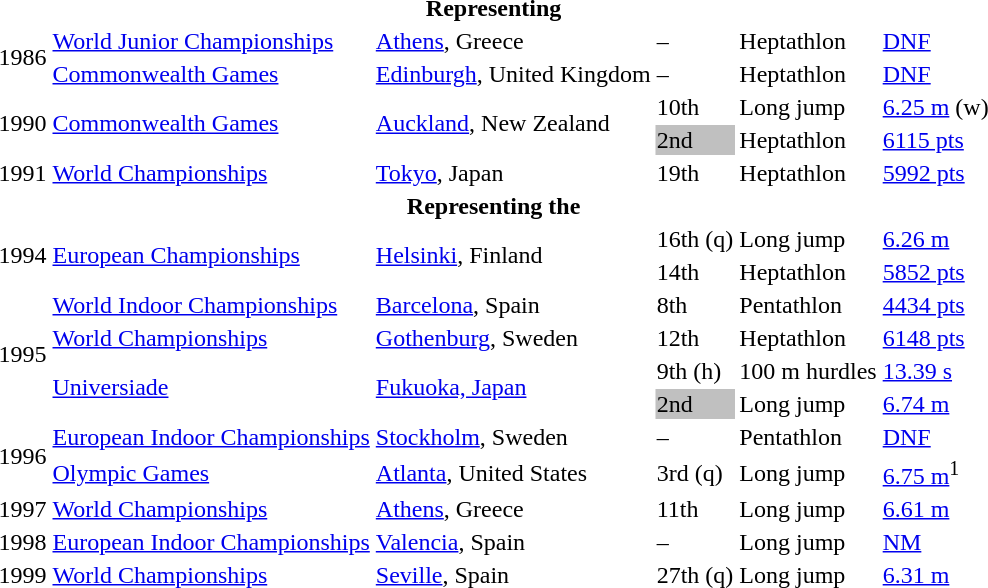<table>
<tr>
<th colspan="6">Representing </th>
</tr>
<tr>
<td rowspan=2>1986</td>
<td><a href='#'>World Junior Championships</a></td>
<td><a href='#'>Athens</a>, Greece</td>
<td>–</td>
<td>Heptathlon</td>
<td><a href='#'>DNF</a></td>
</tr>
<tr>
<td><a href='#'>Commonwealth Games</a></td>
<td><a href='#'>Edinburgh</a>, United Kingdom</td>
<td>–</td>
<td>Heptathlon</td>
<td><a href='#'>DNF</a></td>
</tr>
<tr>
<td rowspan=2>1990</td>
<td rowspan=2><a href='#'>Commonwealth Games</a></td>
<td rowspan=2><a href='#'>Auckland</a>, New Zealand</td>
<td>10th</td>
<td>Long jump</td>
<td><a href='#'>6.25 m</a> (w)</td>
</tr>
<tr>
<td bgcolor=silver>2nd</td>
<td>Heptathlon</td>
<td><a href='#'>6115 pts</a></td>
</tr>
<tr>
<td>1991</td>
<td><a href='#'>World Championships</a></td>
<td><a href='#'>Tokyo</a>, Japan</td>
<td>19th</td>
<td>Heptathlon</td>
<td><a href='#'>5992 pts</a></td>
</tr>
<tr>
<th colspan="6">Representing the </th>
</tr>
<tr>
<td rowspan=2>1994</td>
<td rowspan=2><a href='#'>European Championships</a></td>
<td rowspan=2><a href='#'>Helsinki</a>, Finland</td>
<td>16th (q)</td>
<td>Long jump</td>
<td><a href='#'>6.26 m</a></td>
</tr>
<tr>
<td>14th</td>
<td>Heptathlon</td>
<td><a href='#'>5852 pts</a></td>
</tr>
<tr>
<td rowspan=4>1995</td>
<td><a href='#'>World Indoor Championships</a></td>
<td><a href='#'>Barcelona</a>, Spain</td>
<td>8th</td>
<td>Pentathlon</td>
<td><a href='#'>4434 pts</a></td>
</tr>
<tr>
<td><a href='#'>World Championships</a></td>
<td><a href='#'>Gothenburg</a>, Sweden</td>
<td>12th</td>
<td>Heptathlon</td>
<td><a href='#'>6148 pts</a></td>
</tr>
<tr>
<td rowspan=2><a href='#'>Universiade</a></td>
<td rowspan=2><a href='#'>Fukuoka, Japan</a></td>
<td>9th (h)</td>
<td>100 m hurdles</td>
<td><a href='#'>13.39 s</a></td>
</tr>
<tr>
<td bgcolor=silver>2nd</td>
<td>Long jump</td>
<td><a href='#'>6.74 m</a></td>
</tr>
<tr>
<td rowspan=2>1996</td>
<td><a href='#'>European Indoor Championships</a></td>
<td><a href='#'>Stockholm</a>, Sweden</td>
<td>–</td>
<td>Pentathlon</td>
<td><a href='#'>DNF</a></td>
</tr>
<tr>
<td><a href='#'>Olympic Games</a></td>
<td><a href='#'>Atlanta</a>, United States</td>
<td>3rd (q)</td>
<td>Long jump</td>
<td><a href='#'>6.75 m</a><sup>1</sup></td>
</tr>
<tr>
<td>1997</td>
<td><a href='#'>World Championships</a></td>
<td><a href='#'>Athens</a>, Greece</td>
<td>11th</td>
<td>Long jump</td>
<td><a href='#'>6.61 m</a></td>
</tr>
<tr>
<td>1998</td>
<td><a href='#'>European Indoor Championships</a></td>
<td><a href='#'>Valencia</a>, Spain</td>
<td>–</td>
<td>Long jump</td>
<td><a href='#'>NM</a></td>
</tr>
<tr>
<td>1999</td>
<td><a href='#'>World Championships</a></td>
<td><a href='#'>Seville</a>, Spain</td>
<td>27th (q)</td>
<td>Long jump</td>
<td><a href='#'>6.31 m</a></td>
</tr>
</table>
